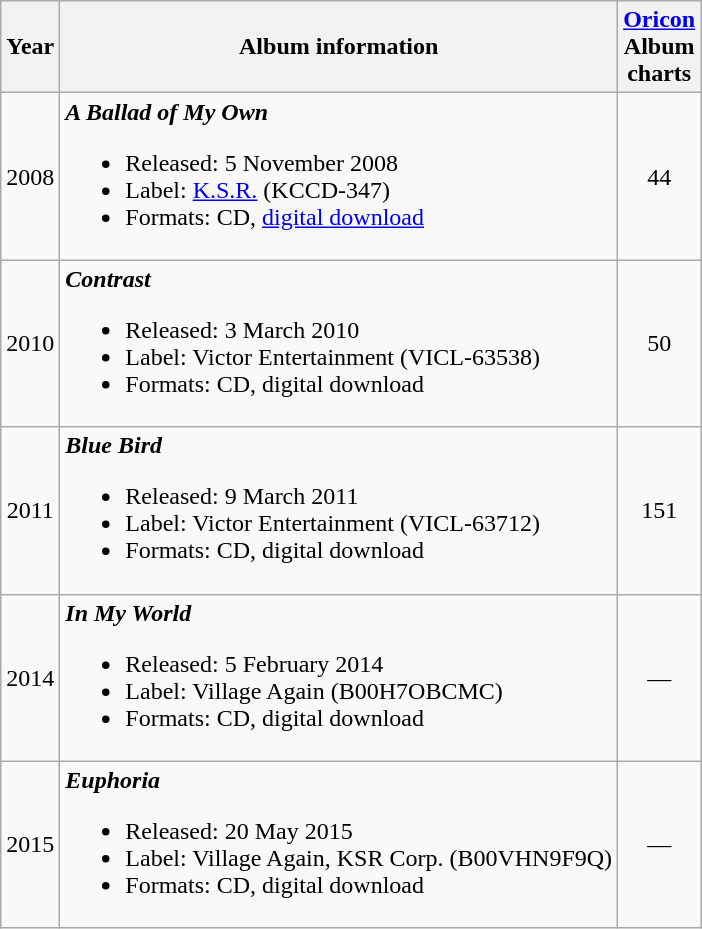<table class="wikitable">
<tr>
<th>Year</th>
<th>Album information</th>
<th><a href='#'>Oricon</a><br>Album<br>charts</th>
</tr>
<tr>
<td align="center">2008</td>
<td><strong><em>A Ballad of My Own</em></strong><br><ul><li>Released: 5 November 2008</li><li>Label: <a href='#'>K.S.R.</a> (KCCD-347)</li><li>Formats: CD, <a href='#'>digital download</a></li></ul></td>
<td align="center">44</td>
</tr>
<tr>
<td align="center">2010</td>
<td><strong><em>Contrast</em></strong><br><ul><li>Released: 3 March 2010</li><li>Label: Victor Entertainment (VICL-63538)</li><li>Formats: CD, digital download</li></ul></td>
<td align="center">50</td>
</tr>
<tr>
<td align="center">2011</td>
<td><strong><em>Blue Bird</em></strong><br><ul><li>Released: 9 March 2011</li><li>Label: Victor Entertainment (VICL-63712)</li><li>Formats: CD, digital download</li></ul></td>
<td align="center">151</td>
</tr>
<tr>
<td>2014</td>
<td><strong><em>In My World</em></strong><br><ul><li>Released: 5 February 2014</li><li>Label: Village Again (B00H7OBCMC)</li><li>Formats: CD, digital download</li></ul></td>
<td align="center">—</td>
</tr>
<tr>
<td>2015</td>
<td><strong><em>Euphoria</em></strong><br><ul><li>Released: 20 May 2015</li><li>Label: Village Again, KSR Corp. (B00VHN9F9Q)</li><li>Formats: CD, digital download</li></ul></td>
<td align="center">—</td>
</tr>
</table>
